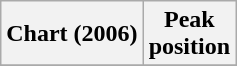<table class="wikitable plainrowheaders" style="text-align:center">
<tr>
<th>Chart (2006)</th>
<th>Peak<br>position</th>
</tr>
<tr>
</tr>
</table>
